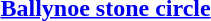<table border="0">
<tr>
<td></td>
<td><strong><a href='#'>Ballynoe stone circle</a></strong></td>
</tr>
</table>
